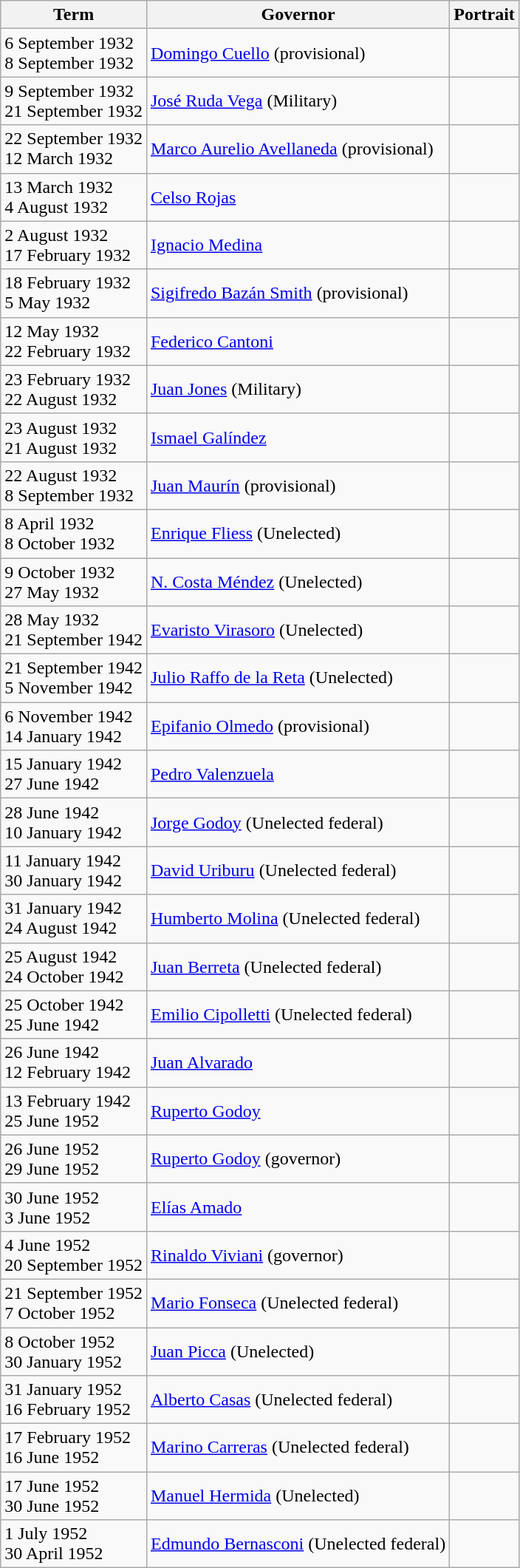<table class="wikitable sortable">
<tr>
<th>Term</th>
<th>Governor</th>
<th>Portrait</th>
</tr>
<tr>
<td>6 September 1932 <br> 8 September 1932</td>
<td><a href='#'>Domingo Cuello</a> (provisional)</td>
<td></td>
</tr>
<tr>
<td>9 September 1932 <br> 21 September 1932</td>
<td><a href='#'>José Ruda Vega</a> (Military)</td>
<td></td>
</tr>
<tr>
<td>22 September 1932 <br> 12 March 1932</td>
<td><a href='#'>Marco Aurelio Avellaneda</a> (provisional)</td>
<td></td>
</tr>
<tr>
<td>13 March 1932 <br> 4 August 1932</td>
<td><a href='#'>Celso Rojas</a></td>
<td></td>
</tr>
<tr>
<td>2 August 1932 <br> 17 February 1932</td>
<td><a href='#'>Ignacio Medina</a></td>
<td></td>
</tr>
<tr>
<td>18 February 1932 <br> 5 May 1932</td>
<td><a href='#'>Sigifredo Bazán Smith</a> (provisional)</td>
<td></td>
</tr>
<tr>
<td>12 May 1932 <br> 22 February 1932</td>
<td><a href='#'>Federico Cantoni</a></td>
<td></td>
</tr>
<tr>
<td>23 February 1932 <br> 22 August 1932</td>
<td><a href='#'>Juan Jones</a> (Military)</td>
<td></td>
</tr>
<tr>
<td>23 August 1932 <br> 21 August 1932</td>
<td><a href='#'>Ismael Galíndez</a></td>
<td></td>
</tr>
<tr>
<td>22 August 1932 <br> 8 September 1932</td>
<td><a href='#'>Juan Maurín</a> (provisional)</td>
<td></td>
</tr>
<tr>
<td>8 April 1932 <br> 8 October 1932</td>
<td><a href='#'>Enrique Fliess</a> (Unelected)</td>
<td></td>
</tr>
<tr>
<td>9 October 1932 <br> 27 May 1932</td>
<td><a href='#'>N. Costa Méndez</a> (Unelected)</td>
<td></td>
</tr>
<tr>
<td>28 May 1932 <br> 21 September 1942</td>
<td><a href='#'>Evaristo Virasoro</a> (Unelected)</td>
<td></td>
</tr>
<tr>
<td>21 September 1942 <br> 5 November 1942</td>
<td><a href='#'>Julio Raffo de la Reta</a> (Unelected)</td>
<td></td>
</tr>
<tr>
<td>6 November 1942 <br> 14 January 1942</td>
<td><a href='#'>Epifanio Olmedo</a> (provisional)</td>
<td></td>
</tr>
<tr>
<td>15 January 1942 <br> 27 June 1942</td>
<td><a href='#'>Pedro Valenzuela</a></td>
<td></td>
</tr>
<tr>
<td>28 June 1942 <br> 10 January 1942</td>
<td><a href='#'>Jorge Godoy</a> (Unelected federal)</td>
<td></td>
</tr>
<tr>
<td>11 January 1942 <br> 30 January 1942</td>
<td><a href='#'>David Uriburu</a> (Unelected federal)</td>
<td></td>
</tr>
<tr>
<td>31 January 1942 <br> 24 August 1942</td>
<td><a href='#'>Humberto Molina</a> (Unelected federal)</td>
<td></td>
</tr>
<tr>
<td>25 August 1942 <br> 24 October 1942</td>
<td><a href='#'>Juan Berreta</a> (Unelected federal)</td>
<td></td>
</tr>
<tr>
<td>25 October 1942 <br> 25 June 1942</td>
<td><a href='#'>Emilio Cipolletti</a> (Unelected federal)</td>
<td></td>
</tr>
<tr>
<td>26 June 1942 <br> 12 February 1942</td>
<td><a href='#'>Juan Alvarado</a></td>
<td></td>
</tr>
<tr>
<td>13 February 1942 <br> 25 June 1952</td>
<td><a href='#'>Ruperto Godoy</a></td>
<td></td>
</tr>
<tr>
<td>26 June 1952 <br> 29 June 1952</td>
<td><a href='#'>Ruperto Godoy</a> (governor)</td>
<td></td>
</tr>
<tr>
<td>30 June 1952 <br> 3 June 1952</td>
<td><a href='#'>Elías Amado</a></td>
<td></td>
</tr>
<tr>
<td>4 June 1952 <br> 20 September 1952</td>
<td><a href='#'>Rinaldo Viviani</a> (governor)</td>
<td></td>
</tr>
<tr>
<td>21 September 1952 <br> 7 October 1952</td>
<td><a href='#'>Mario Fonseca</a> (Unelected federal)</td>
<td></td>
</tr>
<tr>
<td>8 October 1952 <br> 30 January 1952</td>
<td><a href='#'>Juan Picca</a> (Unelected)</td>
<td></td>
</tr>
<tr>
<td>31 January 1952 <br> 16 February 1952</td>
<td><a href='#'>Alberto Casas</a> (Unelected federal)</td>
<td></td>
</tr>
<tr>
<td>17 February 1952 <br> 16 June 1952</td>
<td><a href='#'>Marino Carreras</a> (Unelected federal)</td>
<td></td>
</tr>
<tr>
<td>17 June 1952 <br> 30 June 1952</td>
<td><a href='#'>Manuel Hermida</a> (Unelected)</td>
<td></td>
</tr>
<tr>
<td>1 July 1952 <br> 30 April 1952</td>
<td><a href='#'>Edmundo Bernasconi</a> (Unelected federal)</td>
<td></td>
</tr>
</table>
